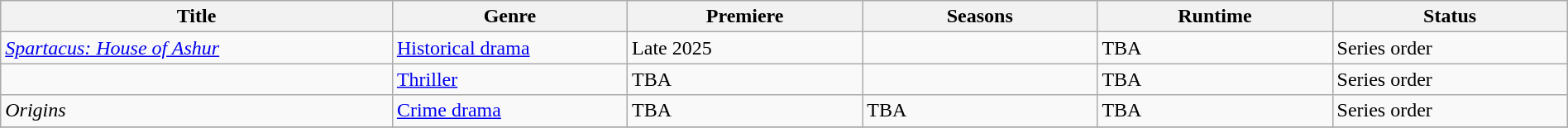<table class="wikitable sortable" style="width:100%;">
<tr>
<th style="width:25%;">Title</th>
<th style="width:15%;">Genre</th>
<th style="width:15%;">Premiere</th>
<th style="width:15%;">Seasons</th>
<th style="width:15%;">Runtime</th>
<th style="width:15%;">Status</th>
</tr>
<tr>
<td><em><a href='#'>Spartacus: House of Ashur</a></em></td>
<td><a href='#'>Historical drama</a></td>
<td>Late 2025</td>
<td></td>
<td>TBA</td>
<td>Series order</td>
</tr>
<tr>
<td><em></em></td>
<td><a href='#'>Thriller</a></td>
<td>TBA</td>
<td></td>
<td>TBA</td>
<td>Series order</td>
</tr>
<tr>
<td><em>Origins</em></td>
<td><a href='#'>Crime drama</a></td>
<td>TBA</td>
<td>TBA</td>
<td>TBA</td>
<td>Series order</td>
</tr>
<tr>
</tr>
</table>
